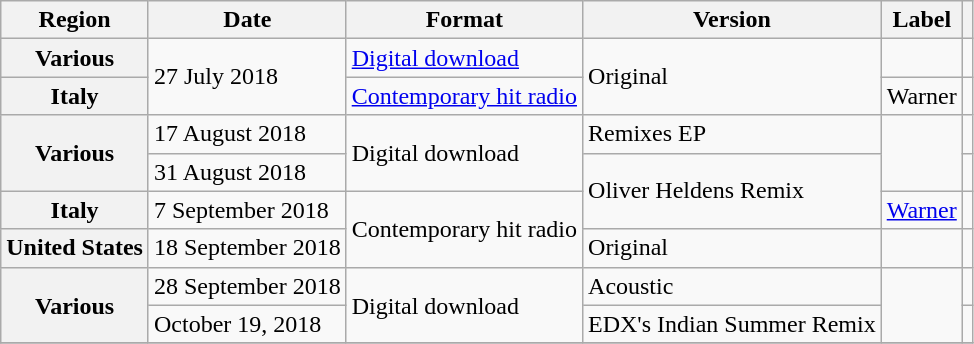<table class="wikitable plainrowheaders">
<tr>
<th scope="col">Region</th>
<th scope="col">Date</th>
<th scope="col">Format</th>
<th scope="col">Version</th>
<th scope="col">Label</th>
<th scope="col"></th>
</tr>
<tr>
<th scope="row">Various</th>
<td rowspan="2">27 July 2018</td>
<td><a href='#'>Digital download</a></td>
<td rowspan="2">Original</td>
<td></td>
<td></td>
</tr>
<tr>
<th scope="row">Italy</th>
<td><a href='#'>Contemporary hit radio</a></td>
<td>Warner</td>
<td></td>
</tr>
<tr>
<th scope="row" rowspan="2">Various</th>
<td>17 August 2018</td>
<td rowspan="2">Digital download</td>
<td>Remixes EP</td>
<td rowspan="2"></td>
<td></td>
</tr>
<tr>
<td>31 August 2018</td>
<td rowspan="2">Oliver Heldens Remix</td>
<td></td>
</tr>
<tr>
<th scope="row">Italy</th>
<td>7 September 2018</td>
<td rowspan="2">Contemporary hit radio</td>
<td><a href='#'>Warner</a></td>
<td></td>
</tr>
<tr>
<th scope="row">United States</th>
<td>18 September 2018</td>
<td>Original</td>
<td></td>
<td></td>
</tr>
<tr>
<th scope="row" rowspan="2">Various</th>
<td>28 September 2018</td>
<td rowspan="2">Digital download</td>
<td>Acoustic</td>
<td rowspan="2"></td>
<td></td>
</tr>
<tr>
<td>October 19, 2018</td>
<td>EDX's Indian Summer Remix</td>
<td></td>
</tr>
<tr>
</tr>
</table>
